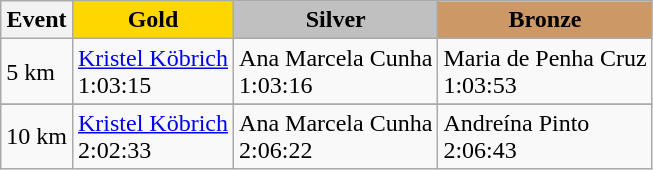<table class="wikitable">
<tr>
<th>Event</th>
<th style="background: gold">Gold</th>
<th style="background: silver">Silver</th>
<th style="background: #CC9966">Bronze</th>
</tr>
<tr>
<td>5 km</td>
<td><a href='#'>Kristel Köbrich</a> <br>  1:03:15</td>
<td>Ana Marcela Cunha <br>  1:03:16</td>
<td>Maria de Penha Cruz <br>  1:03:53</td>
</tr>
<tr>
</tr>
<tr>
<td>10 km</td>
<td><a href='#'>Kristel Köbrich</a> <br>  2:02:33</td>
<td>Ana Marcela Cunha <br>  2:06:22</td>
<td>Andreína Pinto <br>  2:06:43</td>
</tr>
</table>
